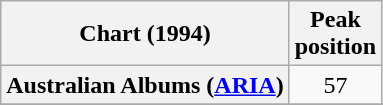<table class="wikitable sortable plainrowheaders">
<tr>
<th>Chart (1994)</th>
<th>Peak<br>position</th>
</tr>
<tr>
<th scope="row">Australian Albums (<a href='#'>ARIA</a>)</th>
<td align="center">57</td>
</tr>
<tr>
</tr>
<tr>
</tr>
<tr>
</tr>
<tr>
</tr>
</table>
